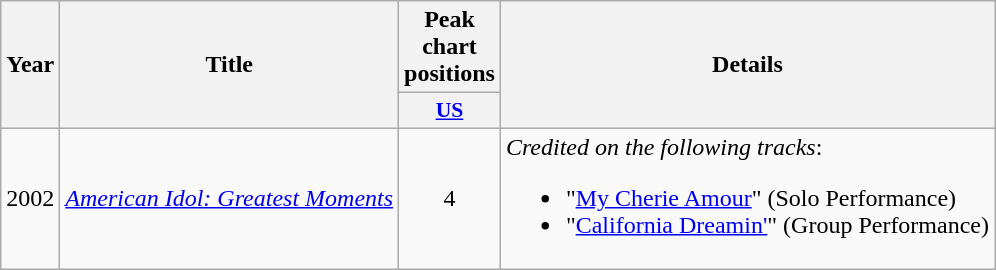<table class="wikitable plainrowheaders" style="text-align:center;">
<tr>
<th scope="col" rowspan="2">Year</th>
<th scope="col" rowspan="2">Title</th>
<th scope="col" rowspan="1">Peak chart positions</th>
<th scope="col" rowspan="2">Details</th>
</tr>
<tr>
<th scope="col" style="width:3em;font-size:90%;"><a href='#'>US</a></th>
</tr>
<tr>
<td>2002</td>
<td><em><a href='#'>American Idol: Greatest Moments</a></em></td>
<td>4</td>
<td align="left"><em>Credited on the following tracks</em>:<br><ul><li>"<a href='#'>My Cherie Amour</a>" (Solo Performance)</li><li>"<a href='#'>California Dreamin'</a>" (Group Performance)</li></ul></td>
</tr>
</table>
